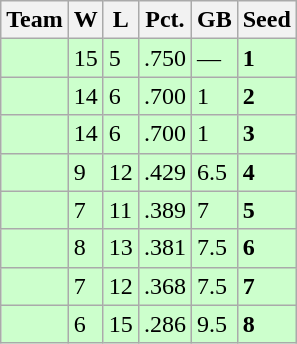<table class=wikitable>
<tr>
<th>Team</th>
<th>W</th>
<th>L</th>
<th>Pct.</th>
<th>GB</th>
<th>Seed</th>
</tr>
<tr bgcolor=ccffcc>
<td></td>
<td>15</td>
<td>5</td>
<td>.750</td>
<td>—</td>
<td><strong>1</strong></td>
</tr>
<tr bgcolor=ccffcc>
<td></td>
<td>14</td>
<td>6</td>
<td>.700</td>
<td>1</td>
<td><strong>2</strong></td>
</tr>
<tr bgcolor=ccffcc>
<td></td>
<td>14</td>
<td>6</td>
<td>.700</td>
<td>1</td>
<td><strong>3</strong></td>
</tr>
<tr bgcolor=ccffcc>
<td></td>
<td>9</td>
<td>12</td>
<td>.429</td>
<td>6.5</td>
<td><strong>4</strong></td>
</tr>
<tr bgcolor=ccffcc>
<td></td>
<td>7</td>
<td>11</td>
<td>.389</td>
<td>7</td>
<td><strong>5</strong></td>
</tr>
<tr bgcolor=ccffcc>
<td></td>
<td>8</td>
<td>13</td>
<td>.381</td>
<td>7.5</td>
<td><strong>6</strong></td>
</tr>
<tr bgcolor=ccffcc>
<td></td>
<td>7</td>
<td>12</td>
<td>.368</td>
<td>7.5</td>
<td><strong>7</strong></td>
</tr>
<tr bgcolor=ccffcc>
<td></td>
<td>6</td>
<td>15</td>
<td>.286</td>
<td>9.5</td>
<td><strong>8</strong></td>
</tr>
</table>
